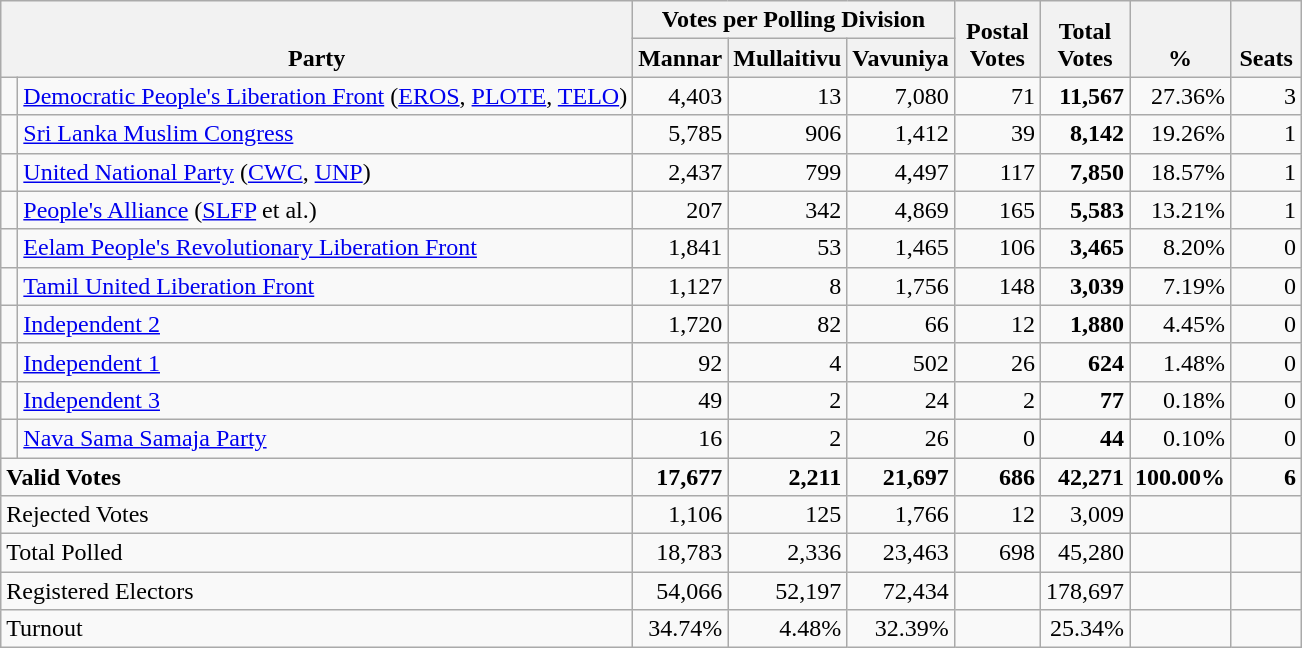<table class="wikitable" border="1" style="text-align:right;">
<tr>
<th align=left valign=bottom rowspan=2 colspan=2>Party</th>
<th colspan=3>Votes per Polling Division</th>
<th align=center valign=bottom rowspan=2 width="50">Postal<br>Votes</th>
<th align=center valign=bottom rowspan=2 width="50">Total Votes</th>
<th align=center valign=bottom rowspan=2 width="50">%</th>
<th align=center valign=bottom rowspan=2 width="40">Seats</th>
</tr>
<tr>
<th align=center valign=bottom width="50">Mannar</th>
<th align=center valign=bottom width="50">Mullaitivu</th>
<th align=center valign=bottom width="50">Vavuniya</th>
</tr>
<tr>
<td bgcolor=> </td>
<td align=left><a href='#'>Democratic People's Liberation Front</a> (<a href='#'>EROS</a>, <a href='#'>PLOTE</a>, <a href='#'>TELO</a>)</td>
<td>4,403</td>
<td>13</td>
<td>7,080</td>
<td>71</td>
<td><strong>11,567</strong></td>
<td>27.36%</td>
<td>3</td>
</tr>
<tr>
<td bgcolor=> </td>
<td align=left><a href='#'>Sri Lanka Muslim Congress</a></td>
<td>5,785</td>
<td>906</td>
<td>1,412</td>
<td>39</td>
<td><strong>8,142</strong></td>
<td>19.26%</td>
<td>1</td>
</tr>
<tr>
<td bgcolor=> </td>
<td align=left><a href='#'>United National Party</a> (<a href='#'>CWC</a>, <a href='#'>UNP</a>)</td>
<td>2,437</td>
<td>799</td>
<td>4,497</td>
<td>117</td>
<td><strong>7,850</strong></td>
<td>18.57%</td>
<td>1</td>
</tr>
<tr>
<td bgcolor=> </td>
<td align=left><a href='#'>People's Alliance</a> (<a href='#'>SLFP</a> et al.)</td>
<td>207</td>
<td>342</td>
<td>4,869</td>
<td>165</td>
<td><strong>5,583</strong></td>
<td>13.21%</td>
<td>1</td>
</tr>
<tr>
<td bgcolor=> </td>
<td align=left><a href='#'>Eelam People's Revolutionary Liberation Front</a></td>
<td>1,841</td>
<td>53</td>
<td>1,465</td>
<td>106</td>
<td><strong>3,465</strong></td>
<td>8.20%</td>
<td>0</td>
</tr>
<tr>
<td bgcolor=> </td>
<td align=left><a href='#'>Tamil United Liberation Front</a></td>
<td>1,127</td>
<td>8</td>
<td>1,756</td>
<td>148</td>
<td><strong>3,039</strong></td>
<td>7.19%</td>
<td>0</td>
</tr>
<tr>
<td bgcolor=> </td>
<td align=left><a href='#'>Independent 2</a></td>
<td>1,720</td>
<td>82</td>
<td>66</td>
<td>12</td>
<td><strong>1,880</strong></td>
<td>4.45%</td>
<td>0</td>
</tr>
<tr>
<td bgcolor=> </td>
<td align=left><a href='#'>Independent 1</a></td>
<td>92</td>
<td>4</td>
<td>502</td>
<td>26</td>
<td><strong>624</strong></td>
<td>1.48%</td>
<td>0</td>
</tr>
<tr>
<td bgcolor=> </td>
<td align=left><a href='#'>Independent 3</a></td>
<td>49</td>
<td>2</td>
<td>24</td>
<td>2</td>
<td><strong>77</strong></td>
<td>0.18%</td>
<td>0</td>
</tr>
<tr>
<td bgcolor=> </td>
<td align=left><a href='#'>Nava Sama Samaja Party</a></td>
<td>16</td>
<td>2</td>
<td>26</td>
<td>0</td>
<td><strong>44</strong></td>
<td>0.10%</td>
<td>0</td>
</tr>
<tr>
<td align=left colspan=2><strong>Valid Votes</strong></td>
<td><strong>17,677</strong></td>
<td><strong>2,211</strong></td>
<td><strong>21,697</strong></td>
<td><strong>686</strong></td>
<td><strong>42,271</strong></td>
<td><strong>100.00%</strong></td>
<td><strong>6</strong></td>
</tr>
<tr>
<td align=left colspan=2>Rejected Votes</td>
<td>1,106</td>
<td>125</td>
<td>1,766</td>
<td>12</td>
<td>3,009</td>
<td></td>
<td></td>
</tr>
<tr>
<td align=left colspan=2>Total Polled</td>
<td>18,783</td>
<td>2,336</td>
<td>23,463</td>
<td>698</td>
<td>45,280</td>
<td></td>
<td></td>
</tr>
<tr>
<td align=left colspan=2>Registered Electors</td>
<td>54,066</td>
<td>52,197</td>
<td>72,434</td>
<td></td>
<td>178,697</td>
<td></td>
<td></td>
</tr>
<tr>
<td align=left colspan=2>Turnout</td>
<td>34.74%</td>
<td>4.48%</td>
<td>32.39%</td>
<td></td>
<td>25.34%</td>
<td></td>
<td></td>
</tr>
</table>
